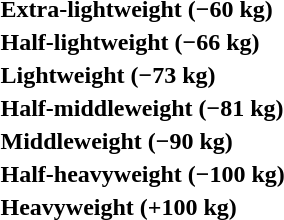<table>
<tr>
<th rowspan=2 style="text-align:left;">Extra-lightweight (−60 kg)</th>
<td rowspan=2></td>
<td rowspan=2></td>
<td></td>
</tr>
<tr>
<td></td>
</tr>
<tr>
<th rowspan=2 style="text-align:left;">Half-lightweight (−66 kg)</th>
<td rowspan=2></td>
<td rowspan=2></td>
<td></td>
</tr>
<tr>
<td></td>
</tr>
<tr>
<th rowspan=2 style="text-align:left;">Lightweight (−73 kg)</th>
<td rowspan=2></td>
<td rowspan=2></td>
<td></td>
</tr>
<tr>
<td></td>
</tr>
<tr>
<th rowspan=2 style="text-align:left;">Half-middleweight (−81 kg)</th>
<td rowspan=2></td>
<td rowspan=2></td>
<td></td>
</tr>
<tr>
<td></td>
</tr>
<tr>
<th rowspan=2 style="text-align:left;">Middleweight (−90 kg)</th>
<td rowspan=2></td>
<td rowspan=2></td>
<td></td>
</tr>
<tr>
<td></td>
</tr>
<tr>
<th rowspan=2 style="text-align:left;">Half-heavyweight (−100 kg)</th>
<td rowspan=2></td>
<td rowspan=2></td>
<td></td>
</tr>
<tr>
<td></td>
</tr>
<tr>
<th rowspan=2 style="text-align:left;">Heavyweight (+100 kg)</th>
<td rowspan=2></td>
<td rowspan=2></td>
<td></td>
</tr>
<tr>
<td></td>
</tr>
</table>
